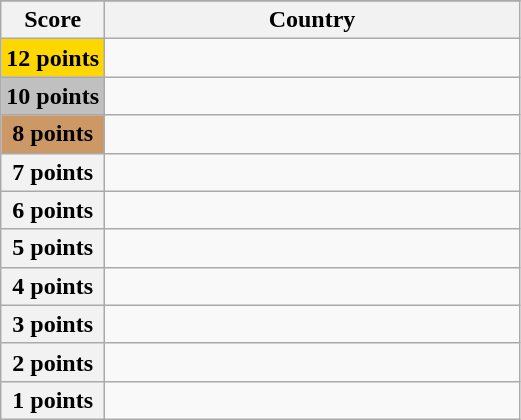<table class="wikitable">
<tr>
</tr>
<tr>
<th scope="col" width="20%">Score</th>
<th scope="col">Country</th>
</tr>
<tr>
<th scope="row" style="background:gold">12 points</th>
<td></td>
</tr>
<tr>
<th scope="row" style="background:silver">10 points</th>
<td></td>
</tr>
<tr>
<th scope="row" style="background:#CC9966">8 points</th>
<td></td>
</tr>
<tr>
<th scope="row">7 points</th>
<td></td>
</tr>
<tr>
<th scope="row">6 points</th>
<td></td>
</tr>
<tr>
<th scope="row">5 points</th>
<td></td>
</tr>
<tr>
<th scope="row">4 points</th>
<td></td>
</tr>
<tr>
<th scope="row">3 points</th>
<td></td>
</tr>
<tr>
<th scope="row">2 points</th>
<td></td>
</tr>
<tr>
<th scope="row">1 points</th>
<td></td>
</tr>
</table>
